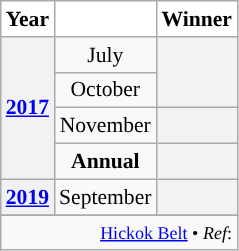<table class="wikitable sortable plainrowheaders" style="font-size: 90%; style="text-align:center">
<tr>
<th scope="col" style="background-color:#ffffff; border-top:#">Year</th>
<th scope="col" style="background-color:#ffffff; border-top:#"></th>
<th scope="col" style="background-color:#ffffff; border-top:#">Winner</th>
</tr>
<tr>
<th scope="row" style="text-align:center" rowspan="4"><a href='#'>2017</a></th>
<td style="text-align:center">July</td>
<th scope="row" style="text-align:center" rowspan="2"></th>
</tr>
<tr>
<td style="text-align:center">October</td>
</tr>
<tr>
<td style="text-align:center">November</td>
<th scope="row" style="text-align:center"></th>
</tr>
<tr>
<td style="text-align:center"><strong>Annual</strong></td>
<th scope="row" style="text-align:center"><strong></strong></th>
</tr>
<tr>
<th scope="row" style="text-align:center"><a href='#'>2019</a></th>
<td style="text-align:center">September</td>
<th scope="row" style="text-align:center"></th>
</tr>
<tr>
</tr>
<tr class="sortbottom">
<td style="text-align:right"; colspan="3"><small><a href='#'>Hickok Belt</a> • <em>Ref</em>:</small></td>
</tr>
</table>
